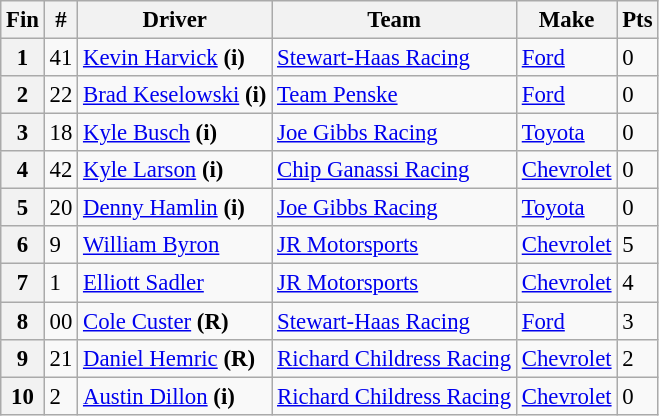<table class="wikitable" style="font-size:95%">
<tr>
<th>Fin</th>
<th>#</th>
<th>Driver</th>
<th>Team</th>
<th>Make</th>
<th>Pts</th>
</tr>
<tr>
<th>1</th>
<td>41</td>
<td><a href='#'>Kevin Harvick</a> <strong>(i)</strong></td>
<td><a href='#'>Stewart-Haas Racing</a></td>
<td><a href='#'>Ford</a></td>
<td>0</td>
</tr>
<tr>
<th>2</th>
<td>22</td>
<td><a href='#'>Brad Keselowski</a> <strong>(i)</strong></td>
<td><a href='#'>Team Penske</a></td>
<td><a href='#'>Ford</a></td>
<td>0</td>
</tr>
<tr>
<th>3</th>
<td>18</td>
<td><a href='#'>Kyle Busch</a> <strong>(i)</strong></td>
<td><a href='#'>Joe Gibbs Racing</a></td>
<td><a href='#'>Toyota</a></td>
<td>0</td>
</tr>
<tr>
<th>4</th>
<td>42</td>
<td><a href='#'>Kyle Larson</a> <strong>(i)</strong></td>
<td><a href='#'>Chip Ganassi Racing</a></td>
<td><a href='#'>Chevrolet</a></td>
<td>0</td>
</tr>
<tr>
<th>5</th>
<td>20</td>
<td><a href='#'>Denny Hamlin</a> <strong>(i)</strong></td>
<td><a href='#'>Joe Gibbs Racing</a></td>
<td><a href='#'>Toyota</a></td>
<td>0</td>
</tr>
<tr>
<th>6</th>
<td>9</td>
<td><a href='#'>William Byron</a></td>
<td><a href='#'>JR Motorsports</a></td>
<td><a href='#'>Chevrolet</a></td>
<td>5</td>
</tr>
<tr>
<th>7</th>
<td>1</td>
<td><a href='#'>Elliott Sadler</a></td>
<td><a href='#'>JR Motorsports</a></td>
<td><a href='#'>Chevrolet</a></td>
<td>4</td>
</tr>
<tr>
<th>8</th>
<td>00</td>
<td><a href='#'>Cole Custer</a> <strong>(R)</strong></td>
<td><a href='#'>Stewart-Haas Racing</a></td>
<td><a href='#'>Ford</a></td>
<td>3</td>
</tr>
<tr>
<th>9</th>
<td>21</td>
<td><a href='#'>Daniel Hemric</a> <strong>(R)</strong></td>
<td><a href='#'>Richard Childress Racing</a></td>
<td><a href='#'>Chevrolet</a></td>
<td>2</td>
</tr>
<tr>
<th>10</th>
<td>2</td>
<td><a href='#'>Austin Dillon</a> <strong>(i)</strong></td>
<td><a href='#'>Richard Childress Racing</a></td>
<td><a href='#'>Chevrolet</a></td>
<td>0</td>
</tr>
</table>
